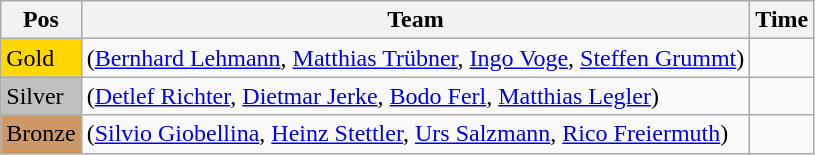<table class="wikitable">
<tr>
<th>Pos</th>
<th>Team</th>
<th>Time</th>
</tr>
<tr>
<td style="background:gold">Gold</td>
<td> (<a href='#'>Bernhard Lehmann</a>, <a href='#'>Matthias Trübner</a>, <a href='#'>Ingo Voge</a>, <a href='#'>Steffen Grummt</a>)</td>
<td></td>
</tr>
<tr>
<td style="background:silver">Silver</td>
<td> (<a href='#'>Detlef Richter</a>, <a href='#'>Dietmar Jerke</a>, <a href='#'>Bodo Ferl</a>, <a href='#'>Matthias Legler</a>)</td>
<td></td>
</tr>
<tr>
<td style="background:#cc9966">Bronze</td>
<td> (<a href='#'>Silvio Giobellina</a>, <a href='#'>Heinz Stettler</a>, <a href='#'>Urs Salzmann</a>, <a href='#'>Rico Freiermuth</a>)</td>
<td></td>
</tr>
</table>
